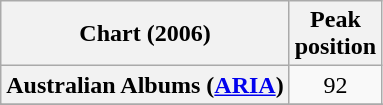<table class="wikitable sortable plainrowheaders" style="text-align:center">
<tr>
<th scope="col">Chart (2006)</th>
<th scope="col">Peak<br>position</th>
</tr>
<tr>
<th scope="row">Australian Albums (<a href='#'>ARIA</a>)</th>
<td>92</td>
</tr>
<tr>
</tr>
<tr>
</tr>
<tr>
</tr>
</table>
